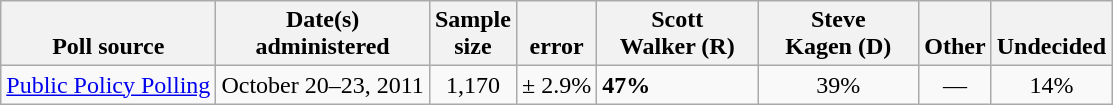<table class="wikitable">
<tr valign= bottom>
<th>Poll source</th>
<th style="width:135px;">Date(s)<br>administered</th>
<th class=small>Sample<br>size</th>
<th><br>error</th>
<th style="width:100px;">Scott<br>Walker (R)</th>
<th style="width:100px;">Steve<br>Kagen (D)</th>
<th>Other</th>
<th>Undecided</th>
</tr>
<tr>
<td><a href='#'>Public Policy Polling</a></td>
<td align=center>October 20–23, 2011</td>
<td align=center>1,170</td>
<td align=center>± 2.9%</td>
<td><strong>47%</strong></td>
<td align=center>39%</td>
<td align=center>—</td>
<td align=center>14%</td>
</tr>
</table>
